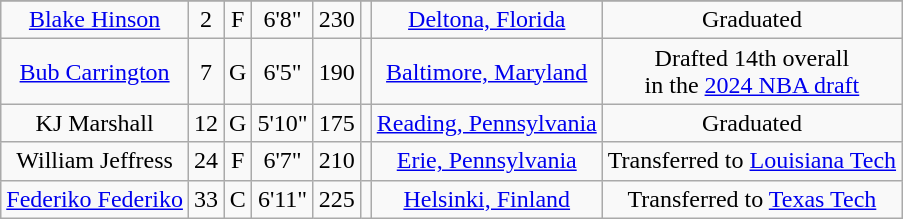<table class="wikitable sortable" border="1" style="text-align:center;">
<tr align=center>
</tr>
<tr>
<td><a href='#'>Blake Hinson</a></td>
<td>2</td>
<td>F</td>
<td>6'8"</td>
<td>230</td>
<td></td>
<td><a href='#'>Deltona, Florida</a></td>
<td>Graduated</td>
</tr>
<tr>
<td><a href='#'>Bub Carrington</a></td>
<td>7</td>
<td>G</td>
<td>6'5"</td>
<td>190</td>
<td></td>
<td><a href='#'>Baltimore, Maryland</a></td>
<td>Drafted 14th overall<br>in the <a href='#'>2024 NBA draft</a></td>
</tr>
<tr>
<td>KJ Marshall</td>
<td>12</td>
<td>G</td>
<td>5'10"</td>
<td>175</td>
<td></td>
<td><a href='#'>Reading, Pennsylvania</a></td>
<td>Graduated</td>
</tr>
<tr>
<td>William Jeffress</td>
<td>24</td>
<td>F</td>
<td>6'7"</td>
<td>210</td>
<td></td>
<td><a href='#'>Erie, Pennsylvania</a></td>
<td>Transferred to <a href='#'>Louisiana Tech</a></td>
</tr>
<tr>
<td><a href='#'>Federiko Federiko</a></td>
<td>33</td>
<td>C</td>
<td>6'11"</td>
<td>225</td>
<td></td>
<td><a href='#'>Helsinki, Finland</a></td>
<td>Transferred to <a href='#'>Texas Tech</a></td>
</tr>
</table>
